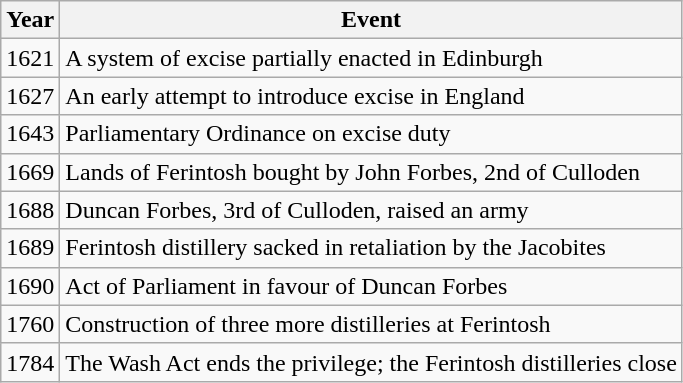<table class="wikitable floatright">
<tr>
<th>Year</th>
<th>Event</th>
</tr>
<tr>
<td>1621</td>
<td>A system of excise partially enacted in Edinburgh</td>
</tr>
<tr>
<td>1627</td>
<td>An early attempt to introduce excise in England</td>
</tr>
<tr>
<td>1643</td>
<td>Parliamentary Ordinance on excise duty</td>
</tr>
<tr>
<td>1669</td>
<td>Lands of Ferintosh bought by John Forbes, 2nd of Culloden</td>
</tr>
<tr>
<td>1688</td>
<td>Duncan Forbes, 3rd of Culloden, raised an army</td>
</tr>
<tr>
<td>1689</td>
<td>Ferintosh distillery sacked in retaliation by the Jacobites</td>
</tr>
<tr>
<td>1690</td>
<td>Act of Parliament in favour of Duncan Forbes</td>
</tr>
<tr>
<td>1760</td>
<td>Construction of three more distilleries at Ferintosh</td>
</tr>
<tr>
<td>1784</td>
<td>The Wash Act ends the privilege; the Ferintosh distilleries close</td>
</tr>
</table>
